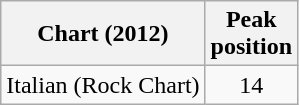<table class="wikitable sortable">
<tr>
<th>Chart (2012)</th>
<th>Peak<br>position</th>
</tr>
<tr>
<td>Italian (Rock Chart)</td>
<td style="text-align:center;">14</td>
</tr>
</table>
